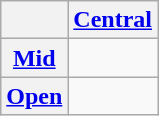<table class=wikitable style=text-align:center>
<tr>
<th></th>
<th><a href='#'>Central</a></th>
</tr>
<tr>
<th><a href='#'>Mid</a></th>
<td></td>
</tr>
<tr>
<th><a href='#'>Open</a></th>
<td></td>
</tr>
</table>
